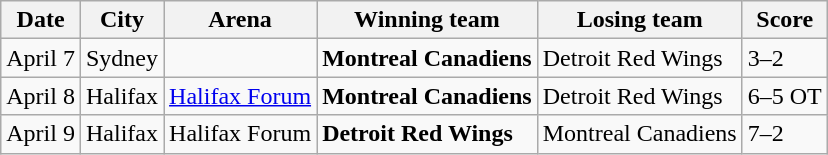<table class="wikitable">
<tr>
<th>Date</th>
<th>City</th>
<th>Arena</th>
<th>Winning team</th>
<th>Losing team</th>
<th>Score</th>
</tr>
<tr>
<td>April 7</td>
<td>Sydney</td>
<td></td>
<td><strong>Montreal Canadiens</strong></td>
<td>Detroit Red Wings</td>
<td>3–2</td>
</tr>
<tr>
<td>April 8</td>
<td>Halifax</td>
<td><a href='#'>Halifax Forum</a></td>
<td><strong>Montreal Canadiens</strong></td>
<td>Detroit Red Wings</td>
<td>6–5 OT</td>
</tr>
<tr>
<td>April 9</td>
<td>Halifax</td>
<td>Halifax Forum</td>
<td><strong>Detroit Red Wings</strong></td>
<td>Montreal Canadiens</td>
<td>7–2</td>
</tr>
</table>
